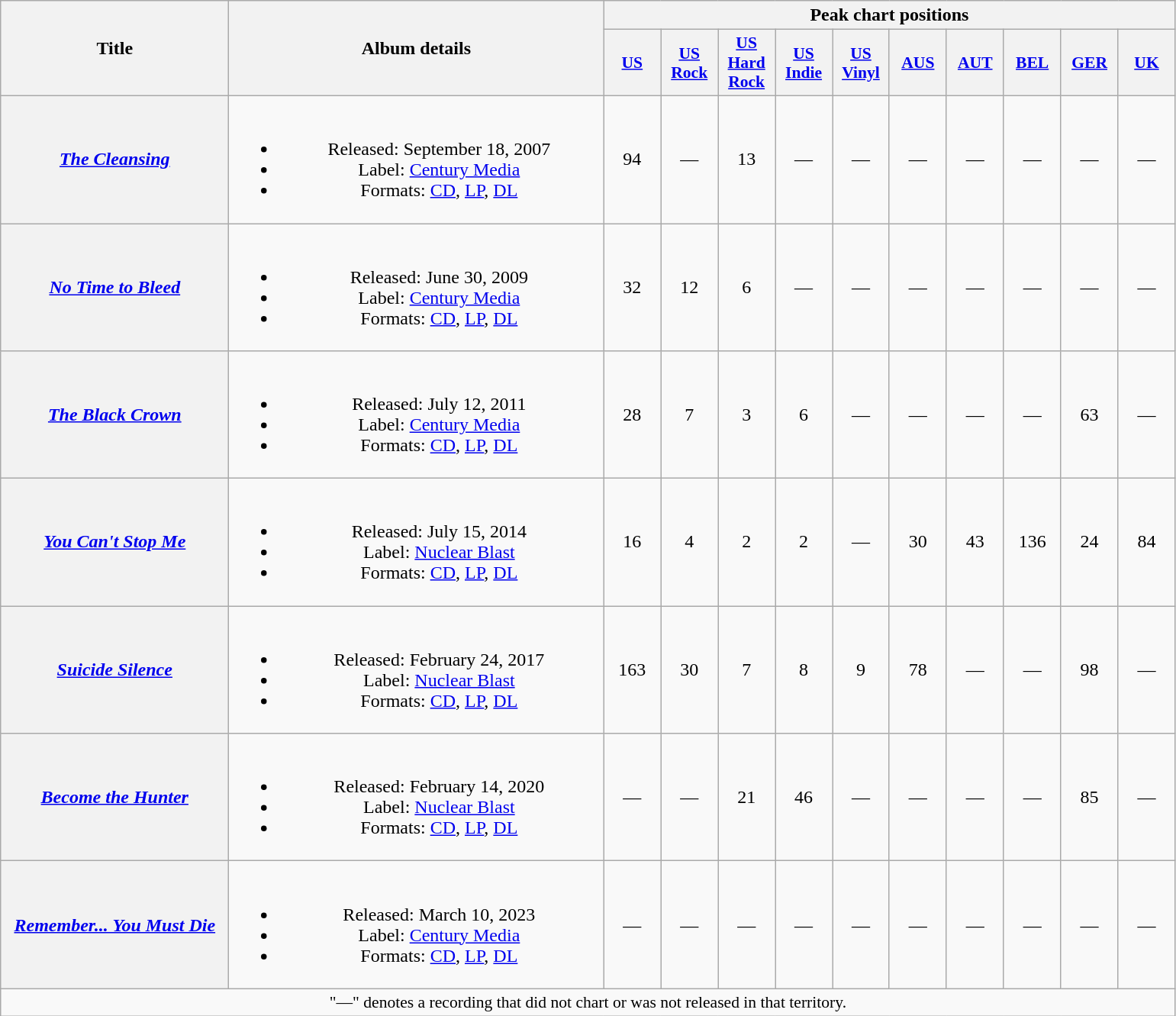<table class="wikitable plainrowheaders" style="text-align:center;">
<tr>
<th scope="col" rowspan="2" style="width:12em;">Title</th>
<th scope="col" rowspan="2" style="width:20em;">Album details</th>
<th scope="col" colspan="10">Peak chart positions</th>
</tr>
<tr>
<th scope="col" style="width:3em;font-size:90%;"><a href='#'>US</a><br></th>
<th scope="col" style="width:3em;font-size:90%;"><a href='#'>US Rock</a><br></th>
<th scope="col" style="width:3em;font-size:90%;"><a href='#'>US Hard Rock</a><br></th>
<th scope="col" style="width:3em;font-size:90%;"><a href='#'>US Indie</a><br></th>
<th scope="col" style="width:3em;font-size:90%;"><a href='#'>US Vinyl</a><br></th>
<th scope="col" style="width:3em;font-size:90%;"><a href='#'>AUS</a><br></th>
<th scope="col" style="width:3em;font-size:90%;"><a href='#'>AUT</a><br></th>
<th scope="col" style="width:3em;font-size:90%;"><a href='#'>BEL</a><br></th>
<th scope="col" style="width:3em;font-size:90%;"><a href='#'>GER</a><br></th>
<th scope="col" style="width:3em;font-size:90%;"><a href='#'>UK</a><br></th>
</tr>
<tr>
<th scope="row"><em><a href='#'>The Cleansing</a></em></th>
<td><br><ul><li>Released: September 18, 2007</li><li>Label: <a href='#'>Century Media</a></li><li>Formats: <a href='#'>CD</a>, <a href='#'>LP</a>, <a href='#'>DL</a></li></ul></td>
<td>94</td>
<td>—</td>
<td>13</td>
<td>—</td>
<td>—</td>
<td>—</td>
<td>—</td>
<td>—</td>
<td>—</td>
<td>—</td>
</tr>
<tr>
<th scope="row"><em><a href='#'>No Time to Bleed</a></em></th>
<td><br><ul><li>Released: June 30, 2009</li><li>Label: <a href='#'>Century Media</a></li><li>Formats: <a href='#'>CD</a>, <a href='#'>LP</a>, <a href='#'>DL</a></li></ul></td>
<td>32</td>
<td>12</td>
<td>6</td>
<td>—</td>
<td>—</td>
<td>—</td>
<td>—</td>
<td>—</td>
<td>—</td>
<td>—</td>
</tr>
<tr>
<th scope="row"><em><a href='#'>The Black Crown</a></em></th>
<td><br><ul><li>Released: July 12, 2011</li><li>Label: <a href='#'>Century Media</a></li><li>Formats: <a href='#'>CD</a>, <a href='#'>LP</a>, <a href='#'>DL</a></li></ul></td>
<td>28</td>
<td>7</td>
<td>3</td>
<td>6</td>
<td>—</td>
<td>—</td>
<td>—</td>
<td>—</td>
<td>63</td>
<td>—</td>
</tr>
<tr>
<th scope="row"><em><a href='#'>You Can't Stop Me</a></em></th>
<td><br><ul><li>Released: July 15, 2014</li><li>Label: <a href='#'>Nuclear Blast</a></li><li>Formats: <a href='#'>CD</a>, <a href='#'>LP</a>, <a href='#'>DL</a></li></ul></td>
<td>16</td>
<td>4</td>
<td>2</td>
<td>2</td>
<td>—</td>
<td>30</td>
<td>43</td>
<td>136</td>
<td>24</td>
<td>84</td>
</tr>
<tr>
<th scope="row"><em><a href='#'>Suicide Silence</a></em></th>
<td><br><ul><li>Released: February 24, 2017</li><li>Label: <a href='#'>Nuclear Blast</a></li><li>Formats: <a href='#'>CD</a>, <a href='#'>LP</a>, <a href='#'>DL</a></li></ul></td>
<td>163</td>
<td>30</td>
<td>7</td>
<td>8</td>
<td>9</td>
<td>78</td>
<td>—</td>
<td>—</td>
<td>98</td>
<td>—</td>
</tr>
<tr>
<th scope="row"><em><a href='#'>Become the Hunter</a></em></th>
<td><br><ul><li>Released: February 14, 2020</li><li>Label: <a href='#'>Nuclear Blast</a></li><li>Formats: <a href='#'>CD</a>, <a href='#'>LP</a>, <a href='#'>DL</a></li></ul></td>
<td>—</td>
<td>—</td>
<td>21</td>
<td>46</td>
<td>—</td>
<td>—</td>
<td>—</td>
<td>—</td>
<td>85</td>
<td>—</td>
</tr>
<tr>
<th scope="row"><em><a href='#'>Remember... You Must Die</a></em></th>
<td><br><ul><li>Released: March 10, 2023</li><li>Label: <a href='#'>Century Media</a></li><li>Formats: <a href='#'>CD</a>, <a href='#'>LP</a>, <a href='#'>DL</a></li></ul></td>
<td>—</td>
<td>—</td>
<td>—</td>
<td>—</td>
<td>—</td>
<td>—</td>
<td>—</td>
<td>—</td>
<td>—</td>
<td>—</td>
</tr>
<tr>
<td colspan="12" style="font-size:90%">"—" denotes a recording that did not chart or was not released in that territory.</td>
</tr>
</table>
